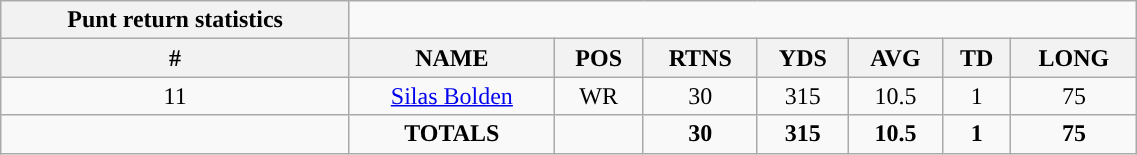<table style="width:60%; text-align:center;" class="wikitable collapsible collapsed">
<tr>
<th style="text-align:center; ">Punt return statistics</th>
</tr>
<tr>
<th>#</th>
<th>NAME</th>
<th>POS</th>
<th>RTNS</th>
<th>YDS</th>
<th>AVG</th>
<th>TD</th>
<th>LONG</th>
</tr>
<tr style="text-align:center">
<td>11</td>
<td><a href='#'>Silas Bolden</a></td>
<td>WR</td>
<td>30</td>
<td>315</td>
<td>10.5</td>
<td>1</td>
<td>75</td>
</tr>
<tr style="text-align:center">
<td></td>
<td><strong>TOTALS</strong></td>
<td></td>
<td><strong>30</strong></td>
<td><strong>315</strong></td>
<td><strong>10.5</strong></td>
<td><strong>1</strong></td>
<td><strong>75</strong></td>
</tr>
</table>
